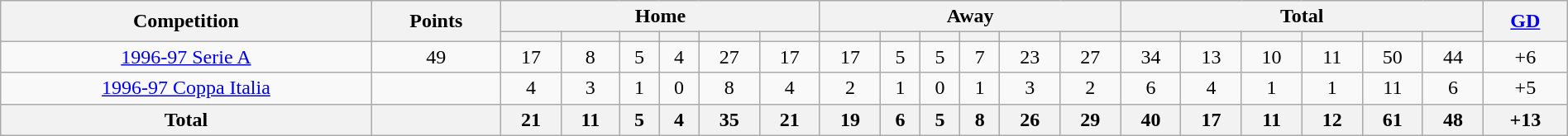<table class="wikitable" style="width:100%;margin:auto;clear:both;text-align:center;">
<tr>
<th rowspan="2">Competition</th>
<th rowspan="2">Points</th>
<th colspan="6">Home</th>
<th colspan="6">Away</th>
<th colspan="6">Total</th>
<th rowspan="2"><a href='#'>GD</a></th>
</tr>
<tr>
<th></th>
<th></th>
<th></th>
<th></th>
<th></th>
<th></th>
<th></th>
<th></th>
<th></th>
<th></th>
<th></th>
<th></th>
<th></th>
<th></th>
<th></th>
<th></th>
<th></th>
<th></th>
</tr>
<tr>
<td><a href='#'>1996-97 Serie A</a></td>
<td>49</td>
<td>17</td>
<td>8</td>
<td>5</td>
<td>4</td>
<td>27</td>
<td>17</td>
<td>17</td>
<td>5</td>
<td>5</td>
<td>7</td>
<td>23</td>
<td>27</td>
<td>34</td>
<td>13</td>
<td>10</td>
<td>11</td>
<td>50</td>
<td>44</td>
<td>+6</td>
</tr>
<tr>
<td><a href='#'>1996-97 Coppa Italia</a></td>
<td></td>
<td>4</td>
<td>3</td>
<td>1</td>
<td>0</td>
<td>8</td>
<td>4</td>
<td>2</td>
<td>1</td>
<td>0</td>
<td>1</td>
<td>3</td>
<td>2</td>
<td>6</td>
<td>4</td>
<td>1</td>
<td>1</td>
<td>11</td>
<td>6</td>
<td>+5</td>
</tr>
<tr>
<th>Total</th>
<th></th>
<th>21</th>
<th>11</th>
<th>5</th>
<th>4</th>
<th>35</th>
<th>21</th>
<th>19</th>
<th>6</th>
<th>5</th>
<th>8</th>
<th>26</th>
<th>29</th>
<th>40</th>
<th>17</th>
<th>11</th>
<th>12</th>
<th>61</th>
<th>48</th>
<th>+13</th>
</tr>
</table>
